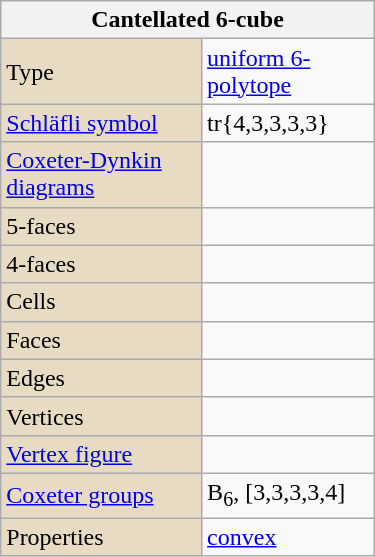<table class="wikitable" align="right" style="margin-left:10px" width="250">
<tr>
<th bgcolor=#e7dcc3 colspan=2>Cantellated 6-cube</th>
</tr>
<tr>
<td bgcolor=#e7dcc3>Type</td>
<td><a href='#'>uniform 6-polytope</a></td>
</tr>
<tr>
<td bgcolor=#e7dcc3><a href='#'>Schläfli symbol</a></td>
<td>tr{4,3,3,3,3}<br></td>
</tr>
<tr>
<td bgcolor=#e7dcc3><a href='#'>Coxeter-Dynkin diagrams</a></td>
<td><br></td>
</tr>
<tr>
<td bgcolor=#e7dcc3>5-faces</td>
<td></td>
</tr>
<tr>
<td bgcolor=#e7dcc3>4-faces</td>
<td></td>
</tr>
<tr>
<td bgcolor=#e7dcc3>Cells</td>
<td></td>
</tr>
<tr>
<td bgcolor=#e7dcc3>Faces</td>
<td></td>
</tr>
<tr>
<td bgcolor=#e7dcc3>Edges</td>
<td></td>
</tr>
<tr>
<td bgcolor=#e7dcc3>Vertices</td>
<td></td>
</tr>
<tr>
<td bgcolor=#e7dcc3><a href='#'>Vertex figure</a></td>
<td></td>
</tr>
<tr>
<td bgcolor=#e7dcc3><a href='#'>Coxeter groups</a></td>
<td>B<sub>6</sub>, [3,3,3,3,4]</td>
</tr>
<tr>
<td bgcolor=#e7dcc3>Properties</td>
<td><a href='#'>convex</a></td>
</tr>
</table>
